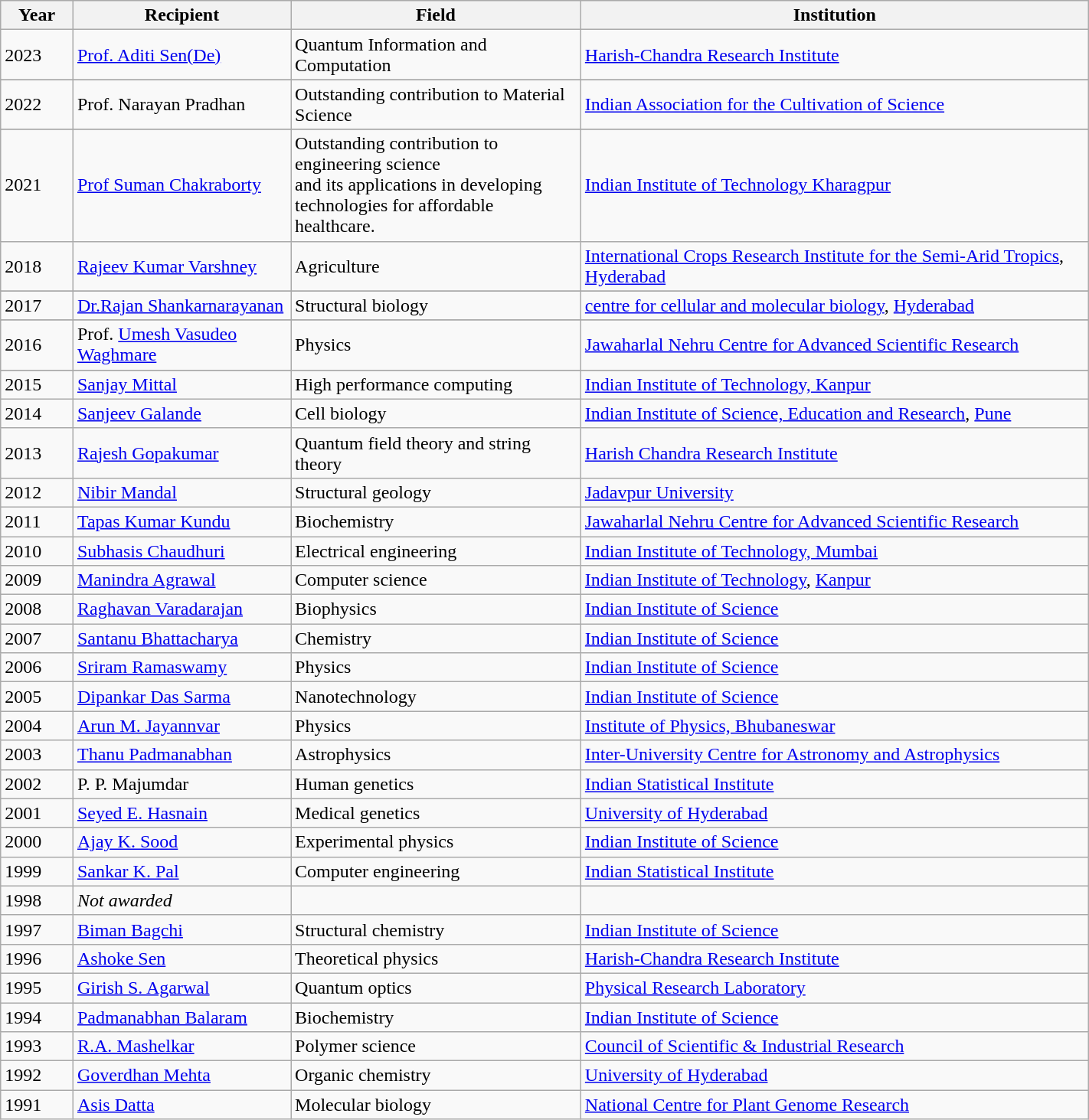<table class="wikitable plainrowheaders sortable" style="width:75%">
<tr>
<th scope="col" style="width:5%">Year</th>
<th scope="col" style="width:15%">Recipient</th>
<th scope="col" style="width:20%">Field</th>
<th scope="col" style="width:35%">Institution</th>
</tr>
<tr>
<td>2023</td>
<td><a href='#'> Prof. Aditi Sen(De)</a></td>
<td>Quantum Information and Computation</td>
<td><a href='#'>Harish-Chandra Research Institute</a></td>
</tr>
<tr>
</tr>
<tr>
</tr>
<tr>
<td>2022</td>
<td>Prof. Narayan Pradhan</td>
<td>Outstanding contribution to Material Science</td>
<td><a href='#'>Indian Association for the Cultivation of Science</a></td>
</tr>
<tr>
</tr>
<tr>
<td>2021</td>
<td><a href='#'>Prof Suman Chakraborty</a></td>
<td>Outstanding contribution to engineering science<br>and its applications in developing technologies for
affordable healthcare.</td>
<td><a href='#'>Indian Institute of Technology Kharagpur</a></td>
</tr>
<tr>
<td>2018</td>
<td><a href='#'>Rajeev Kumar Varshney</a></td>
<td>Agriculture</td>
<td><a href='#'>International Crops Research Institute for the Semi-Arid Tropics</a>, <a href='#'>Hyderabad</a></td>
</tr>
<tr>
</tr>
<tr>
<td>2017</td>
<td><a href='#'>Dr.Rajan Shankarnarayanan</a></td>
<td>Structural biology</td>
<td><a href='#'>centre for cellular and molecular biology</a>, <a href='#'>Hyderabad</a></td>
</tr>
<tr>
</tr>
<tr>
<td>2016</td>
<td>Prof. <a href='#'>Umesh Vasudeo Waghmare</a></td>
<td>Physics</td>
<td><a href='#'>Jawaharlal Nehru Centre for Advanced Scientific Research</a></td>
</tr>
<tr>
</tr>
<tr>
<td>2015</td>
<td><a href='#'>Sanjay Mittal</a></td>
<td>High performance computing</td>
<td><a href='#'>Indian Institute of Technology, Kanpur</a></td>
</tr>
<tr>
<td>2014</td>
<td><a href='#'>Sanjeev Galande</a></td>
<td>Cell biology</td>
<td><a href='#'>Indian Institute of Science, Education and Research</a>, <a href='#'>Pune</a></td>
</tr>
<tr>
<td>2013</td>
<td><a href='#'>Rajesh Gopakumar</a></td>
<td>Quantum field theory and string theory</td>
<td><a href='#'>Harish Chandra Research Institute</a></td>
</tr>
<tr>
<td>2012</td>
<td><a href='#'>Nibir Mandal</a></td>
<td>Structural geology</td>
<td><a href='#'>Jadavpur University</a></td>
</tr>
<tr>
<td>2011</td>
<td><a href='#'>Tapas Kumar Kundu</a></td>
<td>Biochemistry</td>
<td><a href='#'>Jawaharlal Nehru Centre for Advanced Scientific Research</a></td>
</tr>
<tr>
<td>2010</td>
<td><a href='#'>Subhasis Chaudhuri</a></td>
<td>Electrical engineering</td>
<td><a href='#'>Indian Institute of Technology, Mumbai</a></td>
</tr>
<tr>
<td>2009</td>
<td><a href='#'>Manindra Agrawal</a></td>
<td>Computer science</td>
<td><a href='#'>Indian Institute of Technology</a>, <a href='#'>Kanpur</a></td>
</tr>
<tr>
<td>2008</td>
<td><a href='#'>Raghavan Varadarajan</a></td>
<td>Biophysics</td>
<td><a href='#'>Indian Institute of Science</a></td>
</tr>
<tr>
<td>2007</td>
<td><a href='#'>Santanu Bhattacharya</a></td>
<td>Chemistry</td>
<td><a href='#'>Indian Institute of Science</a></td>
</tr>
<tr>
<td>2006</td>
<td><a href='#'>Sriram Ramaswamy</a></td>
<td>Physics</td>
<td><a href='#'>Indian Institute of Science</a></td>
</tr>
<tr>
<td>2005</td>
<td><a href='#'>Dipankar Das Sarma</a></td>
<td>Nanotechnology</td>
<td><a href='#'>Indian Institute of Science</a></td>
</tr>
<tr>
<td>2004</td>
<td><a href='#'>Arun M. Jayannvar</a></td>
<td>Physics</td>
<td><a href='#'>Institute of Physics, Bhubaneswar</a></td>
</tr>
<tr>
<td>2003</td>
<td><a href='#'>Thanu Padmanabhan</a></td>
<td>Astrophysics</td>
<td><a href='#'>Inter-University Centre for Astronomy and Astrophysics</a></td>
</tr>
<tr>
<td>2002</td>
<td>P. P. Majumdar</td>
<td>Human genetics</td>
<td><a href='#'>Indian Statistical Institute</a></td>
</tr>
<tr>
<td>2001</td>
<td><a href='#'>Seyed E. Hasnain</a></td>
<td>Medical genetics</td>
<td><a href='#'>University of Hyderabad</a></td>
</tr>
<tr>
<td>2000</td>
<td><a href='#'>Ajay K. Sood</a></td>
<td>Experimental physics</td>
<td><a href='#'>Indian Institute of Science</a></td>
</tr>
<tr>
<td>1999</td>
<td><a href='#'>Sankar K. Pal</a></td>
<td>Computer engineering</td>
<td><a href='#'>Indian Statistical Institute</a></td>
</tr>
<tr>
<td>1998</td>
<td><em>Not awarded</em></td>
<td></td>
<td></td>
</tr>
<tr>
<td>1997</td>
<td><a href='#'>Biman Bagchi</a></td>
<td>Structural chemistry</td>
<td><a href='#'>Indian Institute of Science</a></td>
</tr>
<tr>
<td>1996</td>
<td><a href='#'>Ashoke Sen</a></td>
<td>Theoretical physics</td>
<td><a href='#'>Harish-Chandra Research Institute</a></td>
</tr>
<tr>
<td>1995</td>
<td><a href='#'>Girish S. Agarwal</a></td>
<td>Quantum optics</td>
<td><a href='#'>Physical Research Laboratory</a></td>
</tr>
<tr>
<td>1994</td>
<td><a href='#'>Padmanabhan Balaram</a></td>
<td>Biochemistry</td>
<td><a href='#'>Indian Institute of Science</a></td>
</tr>
<tr>
<td>1993</td>
<td><a href='#'>R.A. Mashelkar</a></td>
<td>Polymer science</td>
<td><a href='#'>Council of Scientific & Industrial Research</a></td>
</tr>
<tr>
<td>1992</td>
<td><a href='#'>Goverdhan Mehta</a></td>
<td>Organic chemistry</td>
<td><a href='#'>University of Hyderabad</a></td>
</tr>
<tr>
<td>1991</td>
<td><a href='#'>Asis Datta</a></td>
<td>Molecular biology</td>
<td><a href='#'>National Centre for Plant Genome Research</a></td>
</tr>
</table>
